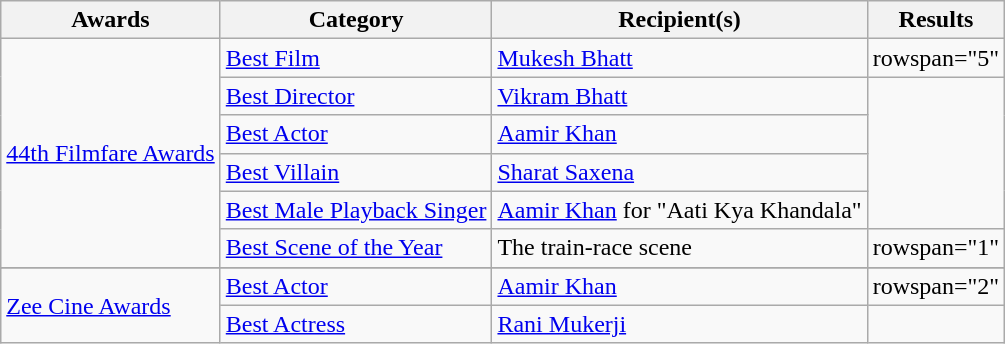<table class="wikitable plainrowheaders sortable">
<tr>
<th>Awards</th>
<th>Category</th>
<th>Recipient(s)</th>
<th>Results</th>
</tr>
<tr>
<td rowspan="6"><a href='#'>44th Filmfare Awards</a></td>
<td><a href='#'>Best Film</a></td>
<td><a href='#'>Mukesh Bhatt</a></td>
<td>rowspan="5" </td>
</tr>
<tr>
<td><a href='#'>Best Director</a></td>
<td><a href='#'>Vikram Bhatt</a></td>
</tr>
<tr>
<td><a href='#'>Best Actor</a></td>
<td><a href='#'>Aamir Khan</a></td>
</tr>
<tr>
<td><a href='#'>Best Villain</a></td>
<td><a href='#'>Sharat Saxena</a></td>
</tr>
<tr>
<td><a href='#'>Best Male Playback Singer</a></td>
<td><a href='#'>Aamir Khan</a> for "Aati Kya Khandala"</td>
</tr>
<tr>
<td><a href='#'>Best Scene of the Year</a></td>
<td>The train-race scene</td>
<td>rowspan="1" </td>
</tr>
<tr>
</tr>
<tr>
<td rowspan="2"><a href='#'>Zee Cine Awards</a></td>
<td><a href='#'>Best Actor</a></td>
<td><a href='#'>Aamir Khan</a></td>
<td>rowspan="2" </td>
</tr>
<tr>
<td><a href='#'>Best Actress</a></td>
<td><a href='#'>Rani Mukerji</a></td>
</tr>
</table>
